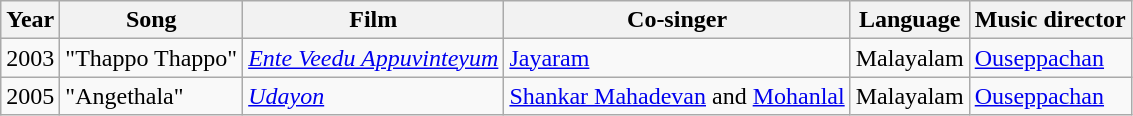<table class="wikitable sortable">
<tr>
<th scope="col">Year</th>
<th scope="col">Song</th>
<th scope="col">Film</th>
<th scope="col">Co-singer</th>
<th scope="col">Language</th>
<th scope="col">Music director</th>
</tr>
<tr>
<td>2003</td>
<td>"Thappo Thappo"</td>
<td><em><a href='#'>Ente Veedu Appuvinteyum</a></em></td>
<td><a href='#'>Jayaram</a></td>
<td>Malayalam</td>
<td><a href='#'>Ouseppachan</a></td>
</tr>
<tr>
<td>2005</td>
<td>"Angethala"</td>
<td><em><a href='#'>Udayon</a></em></td>
<td><a href='#'>Shankar Mahadevan</a> and <a href='#'>Mohanlal</a></td>
<td>Malayalam</td>
<td><a href='#'>Ouseppachan</a></td>
</tr>
</table>
